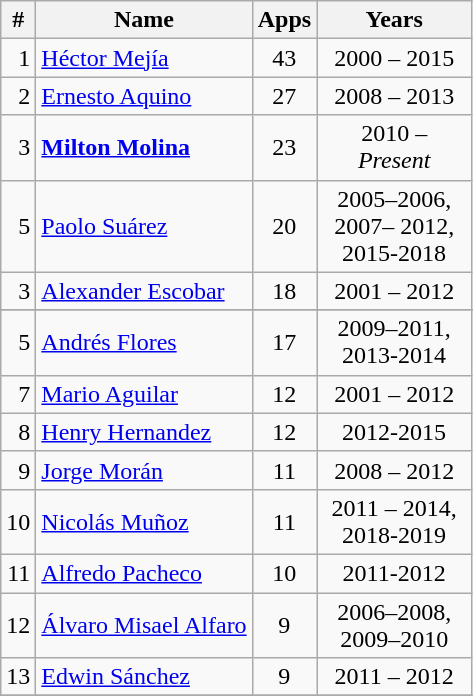<table class="wikitable" style="text-align: center;">
<tr>
<th>#</th>
<th>Name</th>
<th style="width: 2em;">Apps</th>
<th style="width: 6em;">Years</th>
</tr>
<tr>
<td style="text-align:right;">1</td>
<td style="text-align:left;"> <a href='#'>Héctor Mejía</a></td>
<td>43</td>
<td>2000 – 2015</td>
</tr>
<tr>
<td style="text-align:right;">2</td>
<td style="text-align:left;">   <a href='#'>Ernesto Aquino</a></td>
<td>27</td>
<td>2008 – 2013</td>
</tr>
<tr>
<td style="text-align:right;">3</td>
<td style="text-align:left;"> <strong><a href='#'>Milton Molina</a></strong></td>
<td>23</td>
<td>2010 – <em>Present</em></td>
</tr>
<tr>
<td style="text-align:right;">5</td>
<td style="text-align:left;"> <a href='#'>Paolo Suárez</a></td>
<td>20</td>
<td>2005–2006, 2007– 2012, 2015-2018</td>
</tr>
<tr>
<td style="text-align:right;">3</td>
<td style="text-align:left;"> <a href='#'>Alexander Escobar</a></td>
<td>18</td>
<td>2001 – 2012</td>
</tr>
<tr |style="text-align:right;"|4||style="text-align:left;"|>
</tr>
<tr>
<td style="text-align:right;">5</td>
<td style="text-align:left;"> <a href='#'>Andrés Flores</a></td>
<td>17</td>
<td>2009–2011, 2013-2014</td>
</tr>
<tr>
<td style="text-align:right;">7</td>
<td style="text-align:left;"> <a href='#'>Mario Aguilar</a></td>
<td>12</td>
<td>2001 – 2012</td>
</tr>
<tr>
<td style="text-align:right;">8</td>
<td style="text-align:left;"> <a href='#'>Henry Hernandez</a></td>
<td>12</td>
<td>2012-2015</td>
</tr>
<tr>
<td style="text-align:right;">9</td>
<td style="text-align:left;"> <a href='#'>Jorge Morán</a></td>
<td>11</td>
<td>2008 – 2012</td>
</tr>
<tr>
<td style="text-align:right;">10</td>
<td style="text-align:left;"> <a href='#'>Nicolás Muñoz</a></td>
<td>11</td>
<td>2011 – 2014, 2018-2019</td>
</tr>
<tr>
<td style="text-align:right;">11</td>
<td style="text-align:left;"> <a href='#'>Alfredo Pacheco</a></td>
<td>10</td>
<td>2011-2012</td>
</tr>
<tr>
<td style="text-align:right;">12</td>
<td style="text-align:left;"> <a href='#'>Álvaro Misael Alfaro</a></td>
<td>9</td>
<td>2006–2008, 2009–2010</td>
</tr>
<tr>
<td style="text-align:right;">13</td>
<td style="text-align:left;"> <a href='#'>Edwin Sánchez</a></td>
<td>9</td>
<td>2011 – 2012</td>
</tr>
<tr>
</tr>
</table>
